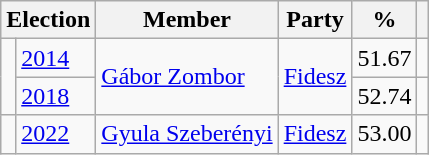<table class=wikitable>
<tr>
<th colspan=2>Election</th>
<th>Member</th>
<th>Party</th>
<th>%</th>
<th></th>
</tr>
<tr>
<td rowspan=2 bgcolor=></td>
<td><a href='#'>2014</a></td>
<td rowspan=2><a href='#'>Gábor Zombor</a></td>
<td rowspan=2><a href='#'>Fidesz</a></td>
<td align=right>51.67</td>
<td align=center></td>
</tr>
<tr>
<td><a href='#'>2018</a></td>
<td align=right>52.74</td>
<td align=center></td>
</tr>
<tr>
<td bgcolor=></td>
<td><a href='#'>2022</a></td>
<td><a href='#'>Gyula Szeberényi</a></td>
<td><a href='#'>Fidesz</a></td>
<td align=right>53.00</td>
<td align=center></td>
</tr>
</table>
